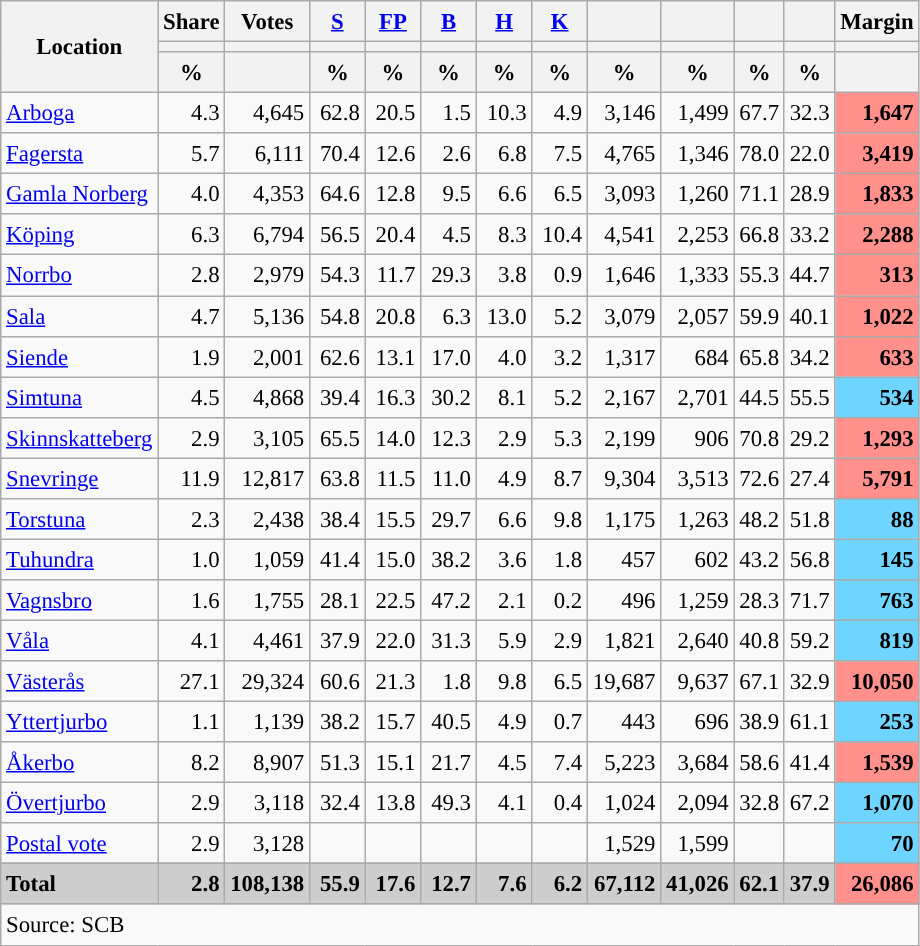<table class="wikitable sortable" style="text-align:right; font-size:95%; line-height:20px;">
<tr>
<th rowspan="3">Location</th>
<th>Share</th>
<th>Votes</th>
<th width="30px" class="unsortable"><a href='#'>S</a></th>
<th width="30px" class="unsortable"><a href='#'>FP</a></th>
<th width="30px" class="unsortable"><a href='#'>B</a></th>
<th width="30px" class="unsortable"><a href='#'>H</a></th>
<th width="30px" class="unsortable"><a href='#'>K</a></th>
<th></th>
<th></th>
<th></th>
<th></th>
<th>Margin</th>
</tr>
<tr>
<th></th>
<th></th>
<th style="background:"></th>
<th style="background:"></th>
<th style="background:"></th>
<th style="background:"></th>
<th style="background:"></th>
<th style="background:"></th>
<th style="background:"></th>
<th style="background:"></th>
<th style="background:"></th>
<th></th>
</tr>
<tr>
<th data-sort-type="number">%</th>
<th></th>
<th data-sort-type="number">%</th>
<th data-sort-type="number">%</th>
<th data-sort-type="number">%</th>
<th data-sort-type="number">%</th>
<th data-sort-type="number">%</th>
<th data-sort-type="number">%</th>
<th data-sort-type="number">%</th>
<th data-sort-type="number">%</th>
<th data-sort-type="number">%</th>
<th data-sort-type="number"></th>
</tr>
<tr>
<td align=left><a href='#'>Arboga</a></td>
<td>4.3</td>
<td>4,645</td>
<td>62.8</td>
<td>20.5</td>
<td>1.5</td>
<td>10.3</td>
<td>4.9</td>
<td>3,146</td>
<td>1,499</td>
<td>67.7</td>
<td>32.3</td>
<td bgcolor=#ff908c><strong>1,647</strong></td>
</tr>
<tr>
<td align=left><a href='#'>Fagersta</a></td>
<td>5.7</td>
<td>6,111</td>
<td>70.4</td>
<td>12.6</td>
<td>2.6</td>
<td>6.8</td>
<td>7.5</td>
<td>4,765</td>
<td>1,346</td>
<td>78.0</td>
<td>22.0</td>
<td bgcolor=#ff908c><strong>3,419</strong></td>
</tr>
<tr>
<td align=left><a href='#'>Gamla Norberg</a></td>
<td>4.0</td>
<td>4,353</td>
<td>64.6</td>
<td>12.8</td>
<td>9.5</td>
<td>6.6</td>
<td>6.5</td>
<td>3,093</td>
<td>1,260</td>
<td>71.1</td>
<td>28.9</td>
<td bgcolor=#ff908c><strong>1,833</strong></td>
</tr>
<tr>
<td align=left><a href='#'>Köping</a></td>
<td>6.3</td>
<td>6,794</td>
<td>56.5</td>
<td>20.4</td>
<td>4.5</td>
<td>8.3</td>
<td>10.4</td>
<td>4,541</td>
<td>2,253</td>
<td>66.8</td>
<td>33.2</td>
<td bgcolor=#ff908c><strong>2,288</strong></td>
</tr>
<tr>
<td align=left><a href='#'>Norrbo</a></td>
<td>2.8</td>
<td>2,979</td>
<td>54.3</td>
<td>11.7</td>
<td>29.3</td>
<td>3.8</td>
<td>0.9</td>
<td>1,646</td>
<td>1,333</td>
<td>55.3</td>
<td>44.7</td>
<td bgcolor=#ff908c><strong>313</strong></td>
</tr>
<tr>
<td align=left><a href='#'>Sala</a></td>
<td>4.7</td>
<td>5,136</td>
<td>54.8</td>
<td>20.8</td>
<td>6.3</td>
<td>13.0</td>
<td>5.2</td>
<td>3,079</td>
<td>2,057</td>
<td>59.9</td>
<td>40.1</td>
<td bgcolor=#ff908c><strong>1,022</strong></td>
</tr>
<tr>
<td align=left><a href='#'>Siende</a></td>
<td>1.9</td>
<td>2,001</td>
<td>62.6</td>
<td>13.1</td>
<td>17.0</td>
<td>4.0</td>
<td>3.2</td>
<td>1,317</td>
<td>684</td>
<td>65.8</td>
<td>34.2</td>
<td bgcolor=#ff908c><strong>633</strong></td>
</tr>
<tr>
<td align=left><a href='#'>Simtuna</a></td>
<td>4.5</td>
<td>4,868</td>
<td>39.4</td>
<td>16.3</td>
<td>30.2</td>
<td>8.1</td>
<td>5.2</td>
<td>2,167</td>
<td>2,701</td>
<td>44.5</td>
<td>55.5</td>
<td bgcolor=#6fd5fe><strong>534</strong></td>
</tr>
<tr>
<td align=left><a href='#'>Skinnskatteberg</a></td>
<td>2.9</td>
<td>3,105</td>
<td>65.5</td>
<td>14.0</td>
<td>12.3</td>
<td>2.9</td>
<td>5.3</td>
<td>2,199</td>
<td>906</td>
<td>70.8</td>
<td>29.2</td>
<td bgcolor=#ff908c><strong>1,293</strong></td>
</tr>
<tr>
<td align=left><a href='#'>Snevringe</a></td>
<td>11.9</td>
<td>12,817</td>
<td>63.8</td>
<td>11.5</td>
<td>11.0</td>
<td>4.9</td>
<td>8.7</td>
<td>9,304</td>
<td>3,513</td>
<td>72.6</td>
<td>27.4</td>
<td bgcolor=#ff908c><strong>5,791</strong></td>
</tr>
<tr>
<td align=left><a href='#'>Torstuna</a></td>
<td>2.3</td>
<td>2,438</td>
<td>38.4</td>
<td>15.5</td>
<td>29.7</td>
<td>6.6</td>
<td>9.8</td>
<td>1,175</td>
<td>1,263</td>
<td>48.2</td>
<td>51.8</td>
<td bgcolor=#6fd5fe><strong>88</strong></td>
</tr>
<tr>
<td align=left><a href='#'>Tuhundra</a></td>
<td>1.0</td>
<td>1,059</td>
<td>41.4</td>
<td>15.0</td>
<td>38.2</td>
<td>3.6</td>
<td>1.8</td>
<td>457</td>
<td>602</td>
<td>43.2</td>
<td>56.8</td>
<td bgcolor=#6fd5fe><strong>145</strong></td>
</tr>
<tr>
<td align=left><a href='#'>Vagnsbro</a></td>
<td>1.6</td>
<td>1,755</td>
<td>28.1</td>
<td>22.5</td>
<td>47.2</td>
<td>2.1</td>
<td>0.2</td>
<td>496</td>
<td>1,259</td>
<td>28.3</td>
<td>71.7</td>
<td bgcolor=#6fd5fe><strong>763</strong></td>
</tr>
<tr>
<td align=left><a href='#'>Våla</a></td>
<td>4.1</td>
<td>4,461</td>
<td>37.9</td>
<td>22.0</td>
<td>31.3</td>
<td>5.9</td>
<td>2.9</td>
<td>1,821</td>
<td>2,640</td>
<td>40.8</td>
<td>59.2</td>
<td bgcolor=#6fd5fe><strong>819</strong></td>
</tr>
<tr>
<td align=left><a href='#'>Västerås</a></td>
<td>27.1</td>
<td>29,324</td>
<td>60.6</td>
<td>21.3</td>
<td>1.8</td>
<td>9.8</td>
<td>6.5</td>
<td>19,687</td>
<td>9,637</td>
<td>67.1</td>
<td>32.9</td>
<td bgcolor=#ff908c><strong>10,050</strong></td>
</tr>
<tr>
<td align=left><a href='#'>Yttertjurbo</a></td>
<td>1.1</td>
<td>1,139</td>
<td>38.2</td>
<td>15.7</td>
<td>40.5</td>
<td>4.9</td>
<td>0.7</td>
<td>443</td>
<td>696</td>
<td>38.9</td>
<td>61.1</td>
<td bgcolor=#6fd5fe><strong>253</strong></td>
</tr>
<tr>
<td align=left><a href='#'>Åkerbo</a></td>
<td>8.2</td>
<td>8,907</td>
<td>51.3</td>
<td>15.1</td>
<td>21.7</td>
<td>4.5</td>
<td>7.4</td>
<td>5,223</td>
<td>3,684</td>
<td>58.6</td>
<td>41.4</td>
<td bgcolor=#ff908c><strong>1,539</strong></td>
</tr>
<tr>
<td align=left><a href='#'>Övertjurbo</a></td>
<td>2.9</td>
<td>3,118</td>
<td>32.4</td>
<td>13.8</td>
<td>49.3</td>
<td>4.1</td>
<td>0.4</td>
<td>1,024</td>
<td>2,094</td>
<td>32.8</td>
<td>67.2</td>
<td bgcolor=#6fd5fe><strong>1,070</strong></td>
</tr>
<tr>
<td align=left><a href='#'>Postal vote</a></td>
<td>2.9</td>
<td>3,128</td>
<td></td>
<td></td>
<td></td>
<td></td>
<td></td>
<td>1,529</td>
<td>1,599</td>
<td></td>
<td></td>
<td bgcolor=#6fd5fe><strong>70</strong></td>
</tr>
<tr>
</tr>
<tr style="background:#CDCDCD;">
<td align=left><strong>Total</strong></td>
<td><strong>2.8</strong></td>
<td><strong>108,138</strong></td>
<td><strong>55.9</strong></td>
<td><strong>17.6</strong></td>
<td><strong>12.7</strong></td>
<td><strong>7.6</strong></td>
<td><strong>6.2</strong></td>
<td><strong>67,112</strong></td>
<td><strong>41,026</strong></td>
<td><strong>62.1</strong></td>
<td><strong>37.9</strong></td>
<td bgcolor=#ff908c><strong>26,086</strong></td>
</tr>
<tr>
<td align=left colspan=13>Source: SCB </td>
</tr>
</table>
